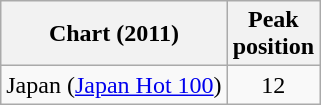<table class="wikitable">
<tr>
<th>Chart (2011)</th>
<th>Peak<br>position</th>
</tr>
<tr>
<td>Japan (<a href='#'>Japan Hot 100</a>)</td>
<td align="center">12</td>
</tr>
</table>
